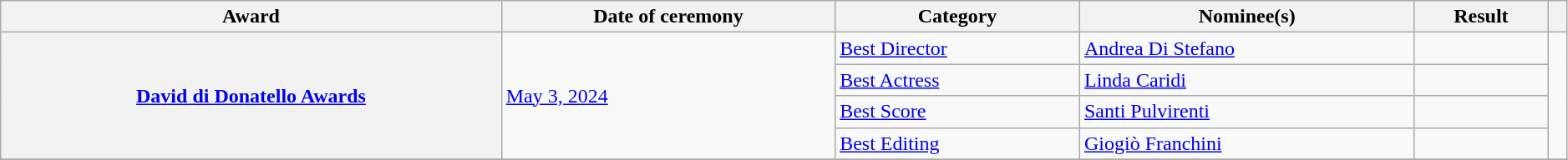<table class="wikitable sortable plainrowheaders" style="width: 99%">
<tr>
<th scope="col">Award</th>
<th scope="col">Date of ceremony</th>
<th scope="col">Category</th>
<th scope="col">Nominee(s)</th>
<th scope="col">Result</th>
<th scope="col" class="unsortable"></th>
</tr>
<tr>
<th rowspan="4" scope="row"><a href='#'>David di Donatello Awards</a></th>
<td rowspan="4"><a href='#'>May 3, 2024</a></td>
<td><a href='#'>Best Director</a></td>
<td><a href='#'>Andrea Di Stefano</a></td>
<td></td>
<td align=center rowspan="4"></td>
</tr>
<tr>
<td><a href='#'>Best Actress</a></td>
<td><a href='#'>Linda Caridi</a></td>
<td></td>
</tr>
<tr>
<td><a href='#'>Best Score</a></td>
<td><a href='#'>Santi Pulvirenti</a></td>
<td></td>
</tr>
<tr>
<td><a href='#'>Best Editing</a></td>
<td><a href='#'>Giogiò Franchini</a></td>
<td></td>
</tr>
<tr>
</tr>
</table>
